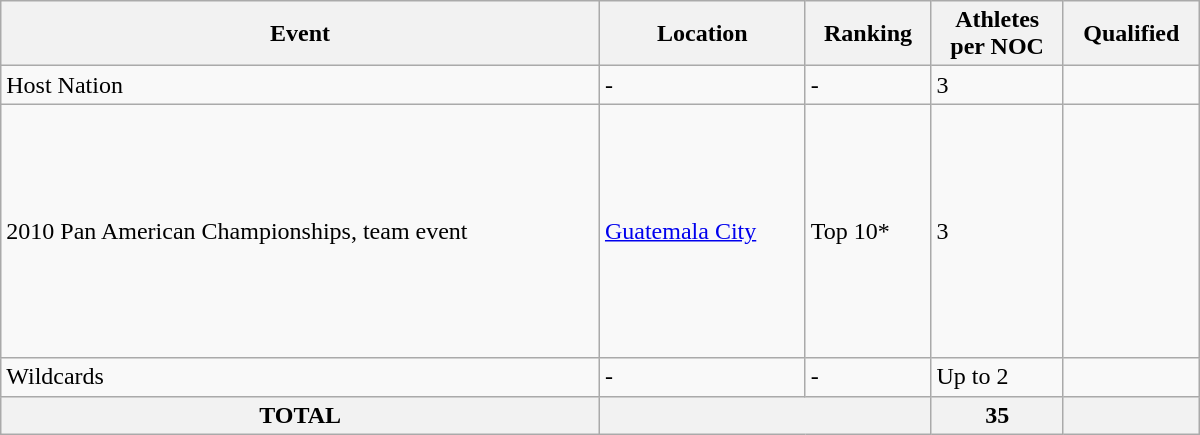<table class="wikitable" style="width:800px;">
<tr>
<th>Event</th>
<th>Location</th>
<th>Ranking</th>
<th>Athletes<br> per NOC</th>
<th>Qualified</th>
</tr>
<tr>
<td>Host Nation</td>
<td>-</td>
<td>-</td>
<td>3</td>
<td></td>
</tr>
<tr>
<td>2010 Pan American Championships, team event </td>
<td> <a href='#'>Guatemala City</a></td>
<td>Top 10*</td>
<td>3</td>
<td><br><br><br><br><br><br> <br> <br> <br> </td>
</tr>
<tr>
<td>Wildcards</td>
<td>-</td>
<td>-</td>
<td>Up to 2</td>
<td><br></td>
</tr>
<tr>
<th>TOTAL</th>
<th colspan="2"></th>
<th>35</th>
<th></th>
</tr>
</table>
